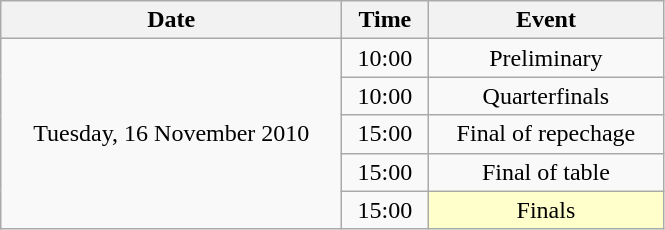<table class = "wikitable" style="text-align:center;">
<tr>
<th width=220>Date</th>
<th width=50>Time</th>
<th width=150>Event</th>
</tr>
<tr>
<td rowspan=5>Tuesday, 16 November 2010</td>
<td>10:00</td>
<td>Preliminary</td>
</tr>
<tr>
<td>10:00</td>
<td>Quarterfinals</td>
</tr>
<tr>
<td>15:00</td>
<td>Final of repechage</td>
</tr>
<tr>
<td>15:00</td>
<td>Final of table</td>
</tr>
<tr>
<td>15:00</td>
<td bgcolor=ffffcc>Finals</td>
</tr>
</table>
